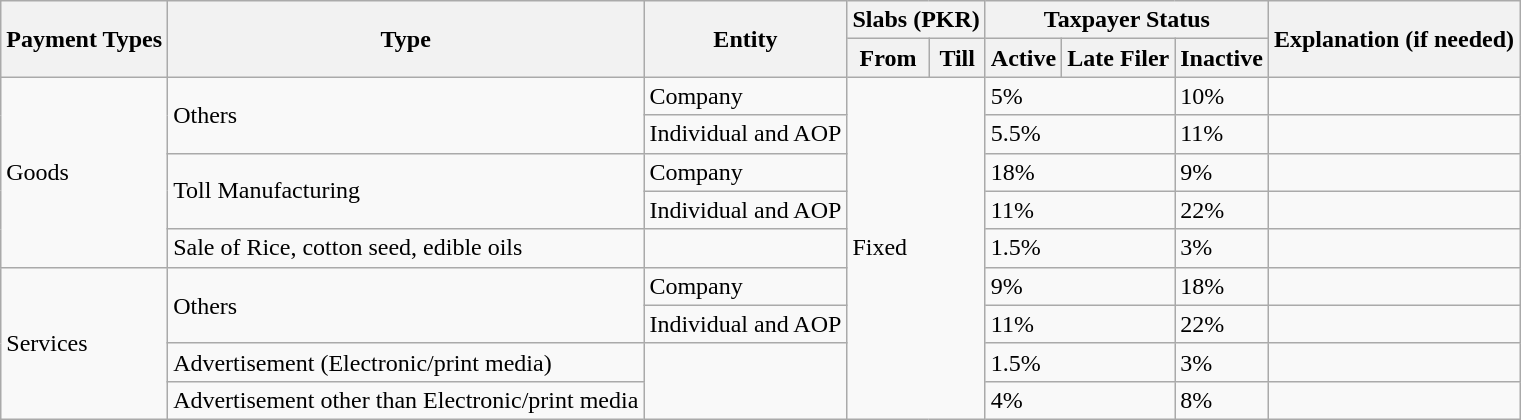<table class="wikitable mw-collapsible">
<tr>
<th rowspan="2">Payment Types</th>
<th rowspan="2">Type</th>
<th rowspan="2">Entity</th>
<th colspan="2">Slabs (PKR)</th>
<th colspan="3">Taxpayer Status</th>
<th rowspan="2">Explanation (if needed)</th>
</tr>
<tr>
<th>From</th>
<th>Till</th>
<th>Active</th>
<th>Late Filer</th>
<th>Inactive</th>
</tr>
<tr>
<td rowspan="5">Goods</td>
<td rowspan="2">Others</td>
<td>Company</td>
<td colspan="2" rowspan="9">Fixed</td>
<td colspan="2">5%</td>
<td>10%</td>
<td></td>
</tr>
<tr>
<td>Individual and AOP</td>
<td colspan="2">5.5%</td>
<td>11%</td>
<td></td>
</tr>
<tr>
<td rowspan="2">Toll Manufacturing</td>
<td>Company</td>
<td colspan="2">18%</td>
<td>9%</td>
<td></td>
</tr>
<tr>
<td>Individual and AOP</td>
<td colspan="2">11%</td>
<td>22%</td>
<td></td>
</tr>
<tr>
<td>Sale of Rice, cotton seed, edible oils</td>
<td></td>
<td colspan="2">1.5%</td>
<td>3%</td>
<td></td>
</tr>
<tr>
<td rowspan="4">Services</td>
<td rowspan="2">Others</td>
<td>Company</td>
<td colspan="2">9%</td>
<td>18%</td>
<td></td>
</tr>
<tr>
<td>Individual and AOP</td>
<td colspan="2">11%</td>
<td>22%</td>
<td></td>
</tr>
<tr>
<td>Advertisement (Electronic/print media)</td>
<td rowspan="2"></td>
<td colspan="2">1.5%</td>
<td>3%</td>
<td></td>
</tr>
<tr>
<td>Advertisement  other than Electronic/print media</td>
<td colspan="2">4%</td>
<td>8%</td>
<td></td>
</tr>
</table>
